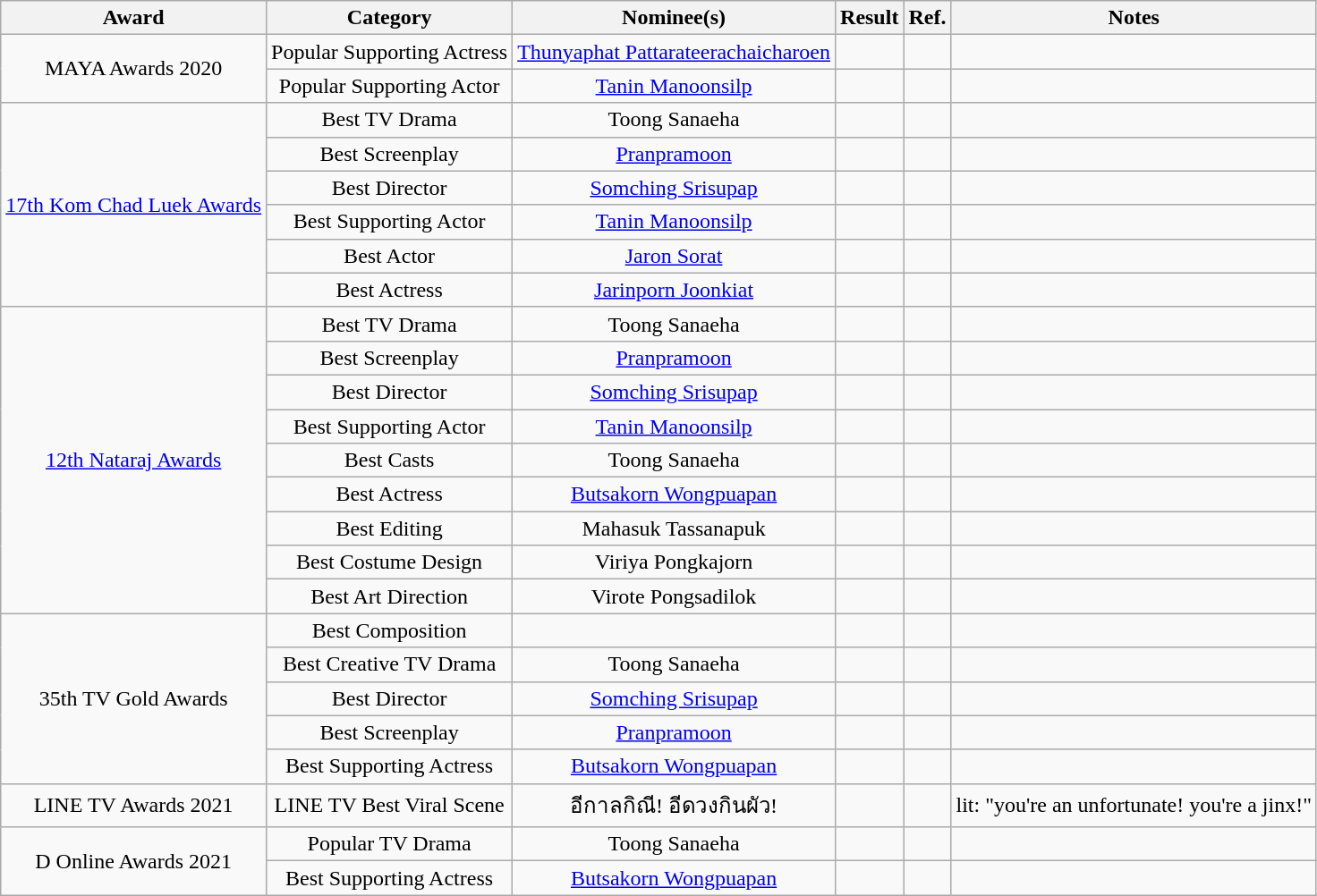<table class="wikitable" style="text-align:center">
<tr>
<th>Award</th>
<th>Category</th>
<th>Nominee(s)</th>
<th>Result</th>
<th>Ref.</th>
<th>Notes</th>
</tr>
<tr>
<td rowspan="2">MAYA Awards 2020</td>
<td>Popular Supporting Actress</td>
<td><a href='#'>Thunyaphat Pattarateerachaicharoen</a></td>
<td></td>
<td></td>
<td></td>
</tr>
<tr>
<td>Popular Supporting Actor</td>
<td><a href='#'>Tanin Manoonsilp</a></td>
<td></td>
<td></td>
<td></td>
</tr>
<tr>
<td rowspan="6"><a href='#'>17th Kom Chad Luek Awards</a></td>
<td>Best TV Drama</td>
<td>Toong Sanaeha</td>
<td></td>
<td></td>
<td></td>
</tr>
<tr>
<td>Best Screenplay</td>
<td><a href='#'>Pranpramoon</a></td>
<td></td>
<td></td>
<td></td>
</tr>
<tr>
<td>Best Director</td>
<td><a href='#'>Somching Srisupap</a></td>
<td></td>
<td></td>
<td></td>
</tr>
<tr>
<td>Best Supporting Actor</td>
<td><a href='#'>Tanin Manoonsilp</a></td>
<td></td>
<td></td>
<td></td>
</tr>
<tr>
<td>Best Actor</td>
<td><a href='#'>Jaron Sorat</a></td>
<td></td>
<td></td>
<td></td>
</tr>
<tr>
<td>Best Actress</td>
<td><a href='#'>Jarinporn Joonkiat</a></td>
<td></td>
<td></td>
<td></td>
</tr>
<tr>
<td rowspan="9"><a href='#'>12th Nataraj Awards</a></td>
<td>Best TV Drama</td>
<td>Toong Sanaeha</td>
<td></td>
<td></td>
<td></td>
</tr>
<tr>
<td>Best Screenplay</td>
<td><a href='#'>Pranpramoon</a></td>
<td></td>
<td></td>
<td></td>
</tr>
<tr>
<td>Best Director</td>
<td><a href='#'>Somching Srisupap</a></td>
<td></td>
<td></td>
<td></td>
</tr>
<tr>
<td>Best Supporting Actor</td>
<td><a href='#'>Tanin Manoonsilp</a></td>
<td></td>
<td></td>
<td></td>
</tr>
<tr>
<td>Best Casts</td>
<td>Toong Sanaeha</td>
<td></td>
<td></td>
<td></td>
</tr>
<tr>
<td>Best Actress</td>
<td><a href='#'>Butsakorn Wongpuapan</a></td>
<td></td>
<td></td>
<td></td>
</tr>
<tr>
<td>Best Editing</td>
<td>Mahasuk Tassanapuk</td>
<td></td>
<td></td>
<td></td>
</tr>
<tr>
<td>Best Costume Design</td>
<td>Viriya Pongkajorn</td>
<td></td>
<td></td>
<td></td>
</tr>
<tr>
<td>Best Art Direction</td>
<td>Virote Pongsadilok</td>
<td></td>
<td></td>
<td></td>
</tr>
<tr>
<td rowspan="5">35th TV Gold Awards</td>
<td>Best Composition</td>
<td></td>
<td></td>
<td></td>
<td></td>
</tr>
<tr>
<td>Best Creative TV Drama</td>
<td>Toong Sanaeha</td>
<td></td>
<td></td>
<td></td>
</tr>
<tr>
<td>Best Director</td>
<td><a href='#'>Somching Srisupap</a></td>
<td></td>
<td></td>
<td></td>
</tr>
<tr>
<td>Best Screenplay</td>
<td><a href='#'>Pranpramoon</a></td>
<td></td>
<td></td>
<td></td>
</tr>
<tr>
<td>Best Supporting Actress</td>
<td><a href='#'>Butsakorn Wongpuapan</a></td>
<td></td>
<td></td>
<td></td>
</tr>
<tr>
<td rowspan="1">LINE TV Awards 2021</td>
<td>LINE TV Best Viral Scene</td>
<td>อีกาลกิณี! อีดวงกินผัว!</td>
<td></td>
<td></td>
<td>lit: "you're an unfortunate! you're a jinx!"</td>
</tr>
<tr>
<td rowspan="2">D Online Awards 2021</td>
<td>Popular TV Drama</td>
<td>Toong Sanaeha</td>
<td></td>
<td></td>
<td></td>
</tr>
<tr>
<td>Best Supporting Actress</td>
<td><a href='#'>Butsakorn Wongpuapan</a></td>
<td></td>
<td></td>
<td></td>
</tr>
</table>
